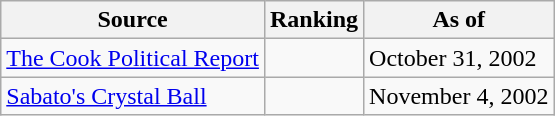<table class="wikitable">
<tr>
<th>Source</th>
<th>Ranking</th>
<th>As of</th>
</tr>
<tr>
<td><a href='#'>The Cook Political Report</a></td>
<td></td>
<td>October 31, 2002</td>
</tr>
<tr>
<td><a href='#'>Sabato's Crystal Ball</a></td>
<td></td>
<td>November 4, 2002</td>
</tr>
</table>
